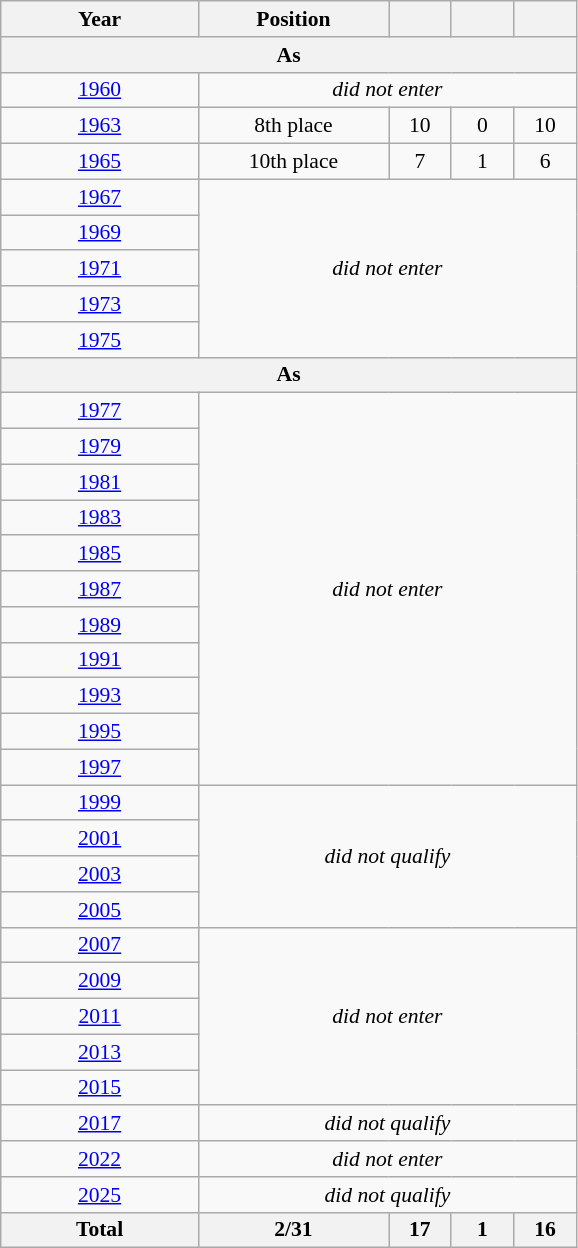<table class="wikitable" style="text-align: center;font-size:90%;">
<tr>
<th width=125>Year</th>
<th width=120>Position</th>
<th width=35></th>
<th width=35></th>
<th width=35></th>
</tr>
<tr>
<th colspan="5">As <strong></strong></th>
</tr>
<tr>
<td> <a href='#'>1960</a></td>
<td colspan="4"><em>did not enter</em></td>
</tr>
<tr>
<td> <a href='#'>1963</a></td>
<td>8th place</td>
<td>10</td>
<td>0</td>
<td>10</td>
</tr>
<tr>
<td> <a href='#'>1965</a></td>
<td>10th place</td>
<td>7</td>
<td>1</td>
<td>6</td>
</tr>
<tr>
<td> <a href='#'>1967</a></td>
<td rowspan=5 colspan="4"><em>did not enter</em></td>
</tr>
<tr>
<td> <a href='#'>1969</a></td>
</tr>
<tr>
<td> <a href='#'>1971</a></td>
</tr>
<tr>
<td> <a href='#'>1973</a></td>
</tr>
<tr>
<td> <a href='#'>1975</a></td>
</tr>
<tr>
<th colspan="5">As <strong></strong></th>
</tr>
<tr>
<td> <a href='#'>1977</a></td>
<td rowspan=11 colspan="4"><em>did not enter</em></td>
</tr>
<tr>
<td> <a href='#'>1979</a></td>
</tr>
<tr>
<td> <a href='#'>1981</a></td>
</tr>
<tr>
<td> <a href='#'>1983</a></td>
</tr>
<tr>
<td> <a href='#'>1985</a></td>
</tr>
<tr>
<td> <a href='#'>1987</a></td>
</tr>
<tr>
<td> <a href='#'>1989</a></td>
</tr>
<tr>
<td> <a href='#'>1991</a></td>
</tr>
<tr>
<td> <a href='#'>1993</a></td>
</tr>
<tr>
<td> <a href='#'>1995</a></td>
</tr>
<tr>
<td> <a href='#'>1997</a></td>
</tr>
<tr>
<td> <a href='#'>1999</a></td>
<td rowspan=4 colspan=4><em>did not qualify</em></td>
</tr>
<tr>
<td> <a href='#'>2001</a></td>
</tr>
<tr>
<td> <a href='#'>2003</a></td>
</tr>
<tr>
<td> <a href='#'>2005</a></td>
</tr>
<tr>
<td> <a href='#'>2007</a></td>
<td rowspan=5 colspan=4><em>did not enter</em></td>
</tr>
<tr>
<td> <a href='#'>2009</a></td>
</tr>
<tr>
<td> <a href='#'>2011</a></td>
</tr>
<tr>
<td> <a href='#'>2013</a></td>
</tr>
<tr>
<td> <a href='#'>2015</a></td>
</tr>
<tr>
<td> <a href='#'>2017</a></td>
<td colspan=4><em>did not qualify</em></td>
</tr>
<tr>
<td> <a href='#'>2022</a></td>
<td colspan=4><em>did not enter</em></td>
</tr>
<tr>
<td> <a href='#'>2025</a></td>
<td colspan=4><em>did not qualify</em></td>
</tr>
<tr>
<th>Total</th>
<th>2/31</th>
<th>17</th>
<th>1</th>
<th>16</th>
</tr>
</table>
